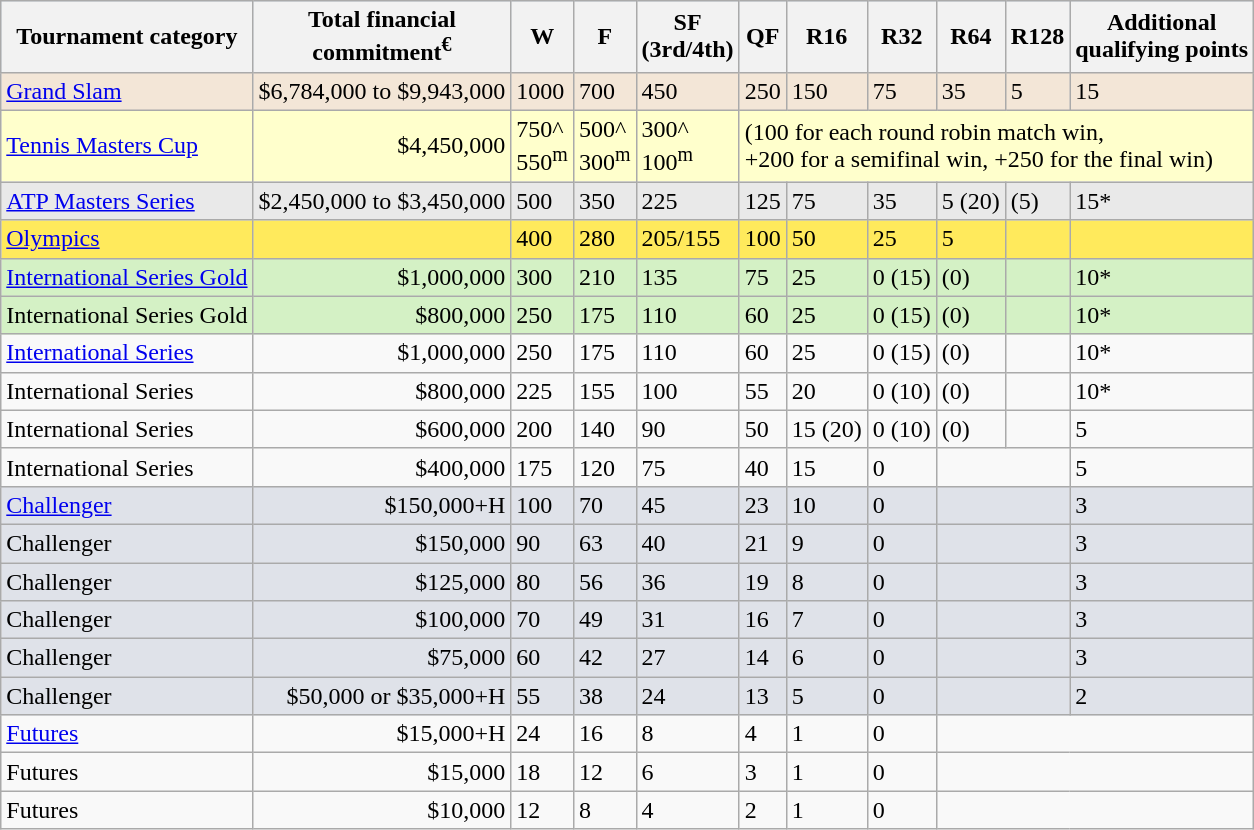<table class="wikitable">
<tr style="background-color:#c7dcf6;">
<th>Tournament category</th>
<th>Total financial<br> commitment<sup>€</sup></th>
<th>W</th>
<th>F</th>
<th>SF<br>(3rd/4th)</th>
<th>QF</th>
<th>R16</th>
<th>R32</th>
<th>R64</th>
<th>R128</th>
<th>Additional <br>qualifying points</th>
</tr>
<tr style="background-color:#f3e6d7;">
<td><a href='#'>Grand Slam</a></td>
<td style="text-align:right;">$6,784,000 to $9,943,000</td>
<td>1000</td>
<td>700</td>
<td>450</td>
<td>250</td>
<td>150</td>
<td>75</td>
<td>35</td>
<td>5</td>
<td>15</td>
</tr>
<tr style="background-color:#ffc;">
<td><a href='#'>Tennis Masters Cup</a></td>
<td style="text-align:right;">$4,450,000</td>
<td>750^<br>550<sup>m</sup></td>
<td>500^<br>300<sup>m</sup></td>
<td>300^<br>100<sup>m</sup></td>
<td colspan="6">(100 for each round robin match win, <br> +200 for a semifinal win, +250 for the final win)</td>
</tr>
<tr style="background-color:#e9e9e9">
<td><a href='#'>ATP Masters Series</a></td>
<td style="text-align:right;">$2,450,000 to $3,450,000</td>
<td>500</td>
<td>350</td>
<td>225</td>
<td>125</td>
<td>75</td>
<td>35</td>
<td>5 (20)</td>
<td>(5)</td>
<td>15*</td>
</tr>
<tr style="background-color:#ffea5c">
<td><a href='#'>Olympics</a></td>
<td style="text-align:right;"></td>
<td>400</td>
<td>280</td>
<td>205/155</td>
<td>100</td>
<td>50</td>
<td>25</td>
<td>5</td>
<td></td>
<td></td>
</tr>
<tr style="background-color:#d4f1c5;">
<td><a href='#'>International Series Gold</a></td>
<td style="text-align:right;">$1,000,000</td>
<td>300</td>
<td>210</td>
<td>135</td>
<td>75</td>
<td>25</td>
<td>0 (15)</td>
<td>(0)</td>
<td></td>
<td>10*</td>
</tr>
<tr style="background-color:#d4f1c5;">
<td>International Series Gold</td>
<td style="text-align:right;">$800,000</td>
<td>250</td>
<td>175</td>
<td>110</td>
<td>60</td>
<td>25</td>
<td>0 (15)</td>
<td>(0)</td>
<td></td>
<td>10*</td>
</tr>
<tr>
<td><a href='#'>International Series</a></td>
<td style="text-align:right;">$1,000,000</td>
<td>250</td>
<td>175</td>
<td>110</td>
<td>60</td>
<td>25</td>
<td>0 (15)</td>
<td>(0)</td>
<td></td>
<td>10*</td>
</tr>
<tr>
<td>International Series</td>
<td style="text-align:right;">$800,000</td>
<td>225</td>
<td>155</td>
<td>100</td>
<td>55</td>
<td>20</td>
<td>0 (10)</td>
<td>(0)</td>
<td></td>
<td>10*</td>
</tr>
<tr>
<td>International Series</td>
<td style="text-align:right;">$600,000</td>
<td>200</td>
<td>140</td>
<td>90</td>
<td>50</td>
<td>15 (20)</td>
<td>0 (10)</td>
<td>(0)</td>
<td></td>
<td>5</td>
</tr>
<tr>
<td>International Series</td>
<td style="text-align:right;">$400,000</td>
<td>175</td>
<td>120</td>
<td>75</td>
<td>40</td>
<td>15</td>
<td>0</td>
<td colspan="2"></td>
<td>5</td>
</tr>
<tr style="background-color:#dfe2e9;">
<td><a href='#'>Challenger</a></td>
<td style="text-align:right;">$150,000+H</td>
<td>100</td>
<td>70</td>
<td>45</td>
<td>23</td>
<td>10</td>
<td>0</td>
<td colspan="2"></td>
<td>3</td>
</tr>
<tr style="background-color:#dfe2e9;">
<td>Challenger</td>
<td style="text-align:right;">$150,000</td>
<td>90</td>
<td>63</td>
<td>40</td>
<td>21</td>
<td>9</td>
<td>0</td>
<td colspan="2"></td>
<td>3</td>
</tr>
<tr style="background-color:#dfe2e9;">
<td>Challenger</td>
<td style="text-align:right;">$125,000</td>
<td>80</td>
<td>56</td>
<td>36</td>
<td>19</td>
<td>8</td>
<td>0</td>
<td colspan="2"></td>
<td>3</td>
</tr>
<tr style="background-color:#dfe2e9;">
<td>Challenger</td>
<td style="text-align:right;">$100,000</td>
<td>70</td>
<td>49</td>
<td>31</td>
<td>16</td>
<td>7</td>
<td>0</td>
<td colspan="2"></td>
<td>3</td>
</tr>
<tr style="background-color:#dfe2e9;">
<td>Challenger</td>
<td style="text-align:right;">$75,000</td>
<td>60</td>
<td>42</td>
<td>27</td>
<td>14</td>
<td>6</td>
<td>0</td>
<td colspan="2"></td>
<td>3</td>
</tr>
<tr style="background-color:#dfe2e9;">
<td>Challenger</td>
<td style="text-align:right;">$50,000 or $35,000+H</td>
<td>55</td>
<td>38</td>
<td>24</td>
<td>13</td>
<td>5</td>
<td>0</td>
<td colspan="2"></td>
<td>2</td>
</tr>
<tr>
<td><a href='#'>Futures</a></td>
<td style="text-align:right;">$15,000+H</td>
<td>24</td>
<td>16</td>
<td>8</td>
<td>4</td>
<td>1</td>
<td>0</td>
<td colspan="3"></td>
</tr>
<tr>
<td>Futures</td>
<td style="text-align:right;">$15,000</td>
<td>18</td>
<td>12</td>
<td>6</td>
<td>3</td>
<td>1</td>
<td>0</td>
<td colspan="3"></td>
</tr>
<tr>
<td>Futures</td>
<td style="text-align:right;">$10,000</td>
<td>12</td>
<td>8</td>
<td>4</td>
<td>2</td>
<td>1</td>
<td>0</td>
<td colspan="3"></td>
</tr>
</table>
